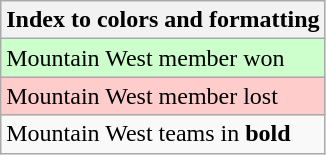<table class="wikitable">
<tr>
<th>Index to colors and formatting</th>
</tr>
<tr style="background:#cfc;">
<td>Mountain West member won</td>
</tr>
<tr style="background:#fcc;">
<td>Mountain West member lost</td>
</tr>
<tr>
<td>Mountain West teams in <strong>bold</strong></td>
</tr>
</table>
